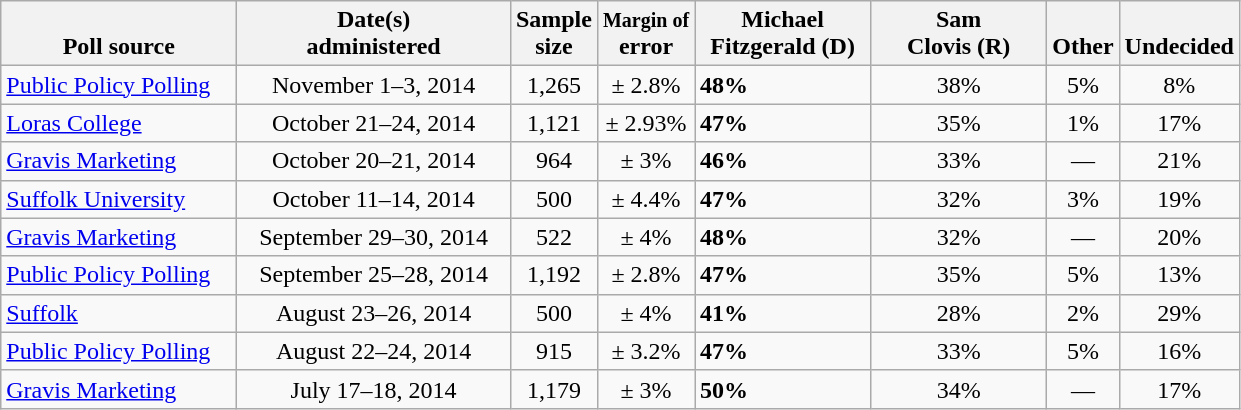<table class="wikitable">
<tr valign= bottom>
<th style="width:150px;">Poll source</th>
<th style="width:175px;">Date(s)<br>administered</th>
<th class=small>Sample<br>size</th>
<th class=small><small>Margin of</small><br>error</th>
<th style="width:110px;">Michael<br>Fitzgerald (D)</th>
<th style="width:110px;">Sam<br>Clovis (R)</th>
<th>Other</th>
<th>Undecided</th>
</tr>
<tr>
<td><a href='#'>Public Policy Polling</a></td>
<td align=center>November 1–3, 2014</td>
<td align=center>1,265</td>
<td align=center>± 2.8%</td>
<td><strong>48%</strong></td>
<td align=center>38%</td>
<td align=center>5%</td>
<td align=center>8%</td>
</tr>
<tr>
<td><a href='#'>Loras College</a></td>
<td align=center>October 21–24, 2014</td>
<td align=center>1,121</td>
<td align=center>± 2.93%</td>
<td><strong>47%</strong></td>
<td align=center>35%</td>
<td align=center>1%</td>
<td align=center>17%</td>
</tr>
<tr>
<td><a href='#'>Gravis Marketing</a></td>
<td align=center>October 20–21, 2014</td>
<td align=center>964</td>
<td align=center>± 3%</td>
<td><strong>46%</strong></td>
<td align=center>33%</td>
<td align=center>—</td>
<td align=center>21%</td>
</tr>
<tr>
<td><a href='#'>Suffolk University</a></td>
<td align=center>October 11–14, 2014</td>
<td align=center>500</td>
<td align=center>± 4.4%</td>
<td><strong>47%</strong></td>
<td align=center>32%</td>
<td align=center>3%</td>
<td align=center>19%</td>
</tr>
<tr>
<td><a href='#'>Gravis Marketing</a></td>
<td align=center>September 29–30, 2014</td>
<td align=center>522</td>
<td align=center>± 4%</td>
<td><strong>48%</strong></td>
<td align=center>32%</td>
<td align=center>—</td>
<td align=center>20%</td>
</tr>
<tr>
<td><a href='#'>Public Policy Polling</a></td>
<td align=center>September 25–28, 2014</td>
<td align=center>1,192</td>
<td align=center>± 2.8%</td>
<td><strong>47%</strong></td>
<td align=center>35%</td>
<td align=center>5%</td>
<td align=center>13%</td>
</tr>
<tr>
<td><a href='#'>Suffolk</a></td>
<td align=center>August 23–26, 2014</td>
<td align=center>500</td>
<td align=center>± 4%</td>
<td><strong>41%</strong></td>
<td align=center>28%</td>
<td align=center>2%</td>
<td align=center>29%</td>
</tr>
<tr>
<td><a href='#'>Public Policy Polling</a></td>
<td align=center>August 22–24, 2014</td>
<td align=center>915</td>
<td align=center>± 3.2%</td>
<td><strong>47%</strong></td>
<td align=center>33%</td>
<td align=center>5%</td>
<td align=center>16%</td>
</tr>
<tr>
<td><a href='#'>Gravis Marketing</a></td>
<td align=center>July 17–18, 2014</td>
<td align=center>1,179</td>
<td align=center>± 3%</td>
<td><strong>50%</strong></td>
<td align=center>34%</td>
<td align=center>—</td>
<td align=center>17%</td>
</tr>
</table>
